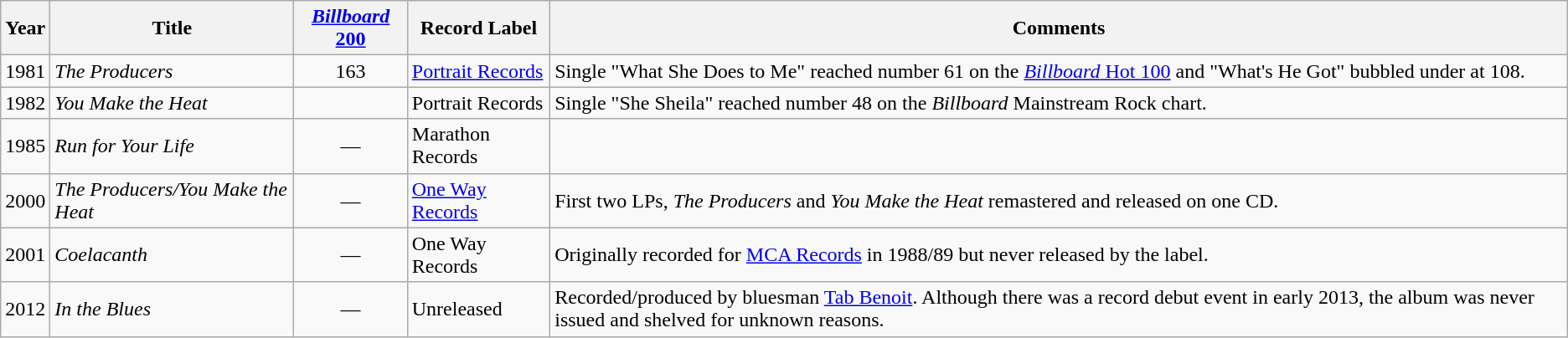<table class="wikitable">
<tr>
<th>Year</th>
<th>Title</th>
<th><a href='#'><em>Billboard</em> 200</a></th>
<th>Record Label</th>
<th>Comments</th>
</tr>
<tr>
<td>1981</td>
<td><em>The Producers</em></td>
<td align="center">163</td>
<td><a href='#'>Portrait Records</a></td>
<td>Single "What She Does to Me" reached number 61 on the <a href='#'><em>Billboard</em> Hot 100</a> and "What's He Got" bubbled under at 108.</td>
</tr>
<tr>
<td>1982</td>
<td><em>You Make the Heat</em></td>
<td align="center"></td>
<td>Portrait Records</td>
<td>Single "She Sheila" reached number 48 on the <em>Billboard</em> Mainstream Rock chart.</td>
</tr>
<tr>
<td>1985</td>
<td><em>Run for Your Life</em></td>
<td align="center">—</td>
<td>Marathon Records</td>
<td></td>
</tr>
<tr>
<td>2000</td>
<td><em>The Producers/You Make the Heat</em></td>
<td align="center">—</td>
<td><a href='#'>One Way Records</a></td>
<td>First two LPs, <em>The Producers</em> and <em>You Make the Heat</em> remastered and released on one CD.</td>
</tr>
<tr>
<td>2001</td>
<td><em>Coelacanth</em></td>
<td align="center">—</td>
<td>One Way Records</td>
<td>Originally recorded for <a href='#'>MCA Records</a> in 1988/89 but never released by the label.</td>
</tr>
<tr>
<td>2012</td>
<td><em>In the Blues</em></td>
<td align="center">—</td>
<td>Unreleased</td>
<td>Recorded/produced by bluesman <a href='#'>Tab Benoit</a>.  Although there was a record debut event in early 2013, the album was never issued and shelved for unknown reasons.</td>
</tr>
</table>
